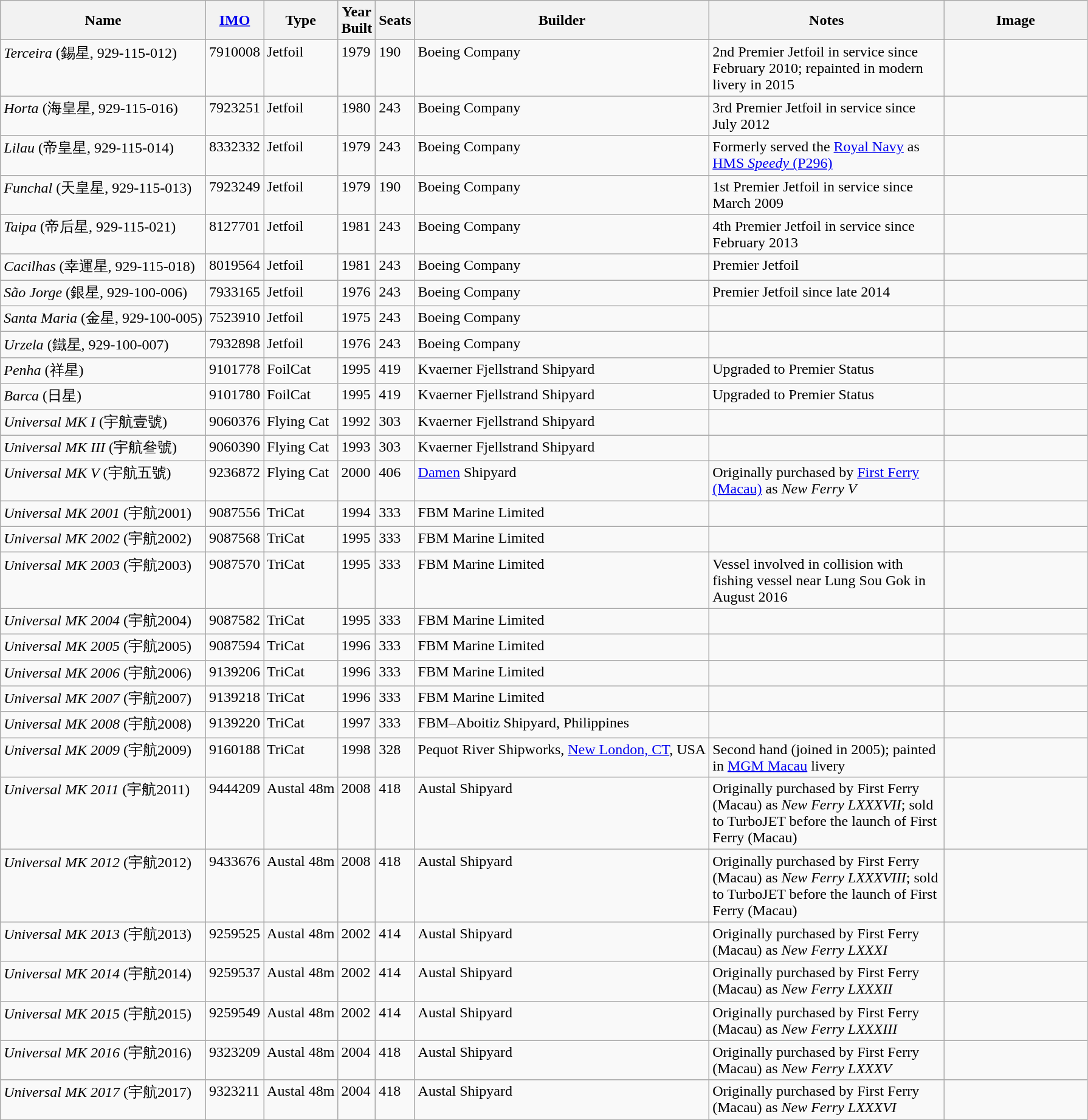<table class="wikitable sortable">
<tr>
<th>Name</th>
<th><a href='#'>IMO</a></th>
<th>Type</th>
<th>Year<br> Built</th>
<th>Seats</th>
<th>Builder</th>
<th width=250px> Notes </th>
<th class="unsortable" width="150px">Image</th>
</tr>
<tr valign=top>
<td><em>Terceira</em> (錫星, 929-115-012)</td>
<td>7910008</td>
<td>Jetfoil</td>
<td>1979</td>
<td>190</td>
<td>Boeing Company</td>
<td>2nd Premier Jetfoil in service since February 2010; repainted in modern livery in 2015</td>
<td></td>
</tr>
<tr valign=top>
<td><em>Horta</em> (海皇星, 929-115-016)</td>
<td>7923251</td>
<td>Jetfoil</td>
<td>1980</td>
<td>243</td>
<td>Boeing Company</td>
<td>3rd Premier Jetfoil in service since July 2012</td>
<td></td>
</tr>
<tr valign=top>
<td><em>Lilau</em> (帝皇星, 929-115-014)</td>
<td>8332332</td>
<td>Jetfoil</td>
<td>1979</td>
<td>243</td>
<td>Boeing Company</td>
<td>Formerly served the <a href='#'>Royal Navy</a> as <a href='#'>HMS <em>Speedy</em> (P296)</a></td>
<td></td>
</tr>
<tr valign=top>
<td><em>Funchal</em> (天皇星, 929-115-013)</td>
<td>7923249</td>
<td>Jetfoil</td>
<td>1979</td>
<td>190</td>
<td>Boeing Company</td>
<td>1st Premier Jetfoil in service since March 2009</td>
<td></td>
</tr>
<tr valign=top>
<td><em>Taipa</em> (帝后星, 929-115-021)</td>
<td>8127701</td>
<td>Jetfoil</td>
<td>1981</td>
<td>243</td>
<td>Boeing Company</td>
<td>4th Premier Jetfoil in service since February 2013</td>
<td></td>
</tr>
<tr valign=top>
<td><em>Cacilhas</em> (幸運星, 929-115-018)</td>
<td>8019564</td>
<td>Jetfoil</td>
<td>1981</td>
<td>243</td>
<td>Boeing Company</td>
<td>Premier Jetfoil</td>
<td></td>
</tr>
<tr valign=top>
<td><em>São Jorge</em> (銀星, 929-100-006)</td>
<td>7933165</td>
<td>Jetfoil</td>
<td>1976</td>
<td>243</td>
<td>Boeing Company</td>
<td>Premier Jetfoil since late 2014</td>
<td></td>
</tr>
<tr valign=top>
<td><em>Santa Maria</em> (金星, 929-100-005)</td>
<td>7523910</td>
<td>Jetfoil</td>
<td>1975</td>
<td>243</td>
<td>Boeing Company</td>
<td></td>
<td></td>
</tr>
<tr valign=top>
<td><em>Urzela</em> (鐵星, 929-100-007)</td>
<td>7932898</td>
<td>Jetfoil</td>
<td>1976</td>
<td>243</td>
<td>Boeing Company</td>
<td></td>
<td></td>
</tr>
<tr valign=top>
<td><em>Penha</em> (祥星)</td>
<td>9101778</td>
<td>FoilCat</td>
<td>1995</td>
<td>419</td>
<td>Kvaerner Fjellstrand Shipyard</td>
<td>Upgraded to Premier Status</td>
<td></td>
</tr>
<tr valign=top>
<td><em>Barca</em> (日星)</td>
<td>9101780</td>
<td>FoilCat</td>
<td>1995</td>
<td>419</td>
<td>Kvaerner Fjellstrand Shipyard</td>
<td>Upgraded to Premier Status</td>
<td></td>
</tr>
<tr valign=top>
<td><em>Universal MK I</em> (宇航壹號)</td>
<td>9060376</td>
<td>Flying Cat</td>
<td>1992</td>
<td>303</td>
<td>Kvaerner Fjellstrand Shipyard</td>
<td></td>
<td></td>
</tr>
<tr valign=top>
<td><em>Universal MK III</em> (宇航叄號)</td>
<td>9060390</td>
<td>Flying Cat</td>
<td>1993</td>
<td>303</td>
<td>Kvaerner Fjellstrand Shipyard</td>
<td></td>
<td></td>
</tr>
<tr valign=top>
<td><em>Universal MK V</em> (宇航五號)</td>
<td>9236872</td>
<td>Flying Cat</td>
<td>2000</td>
<td>406</td>
<td><a href='#'>Damen</a> Shipyard</td>
<td>Originally purchased by <a href='#'>First Ferry (Macau)</a> as <em>New Ferry V</em></td>
<td></td>
</tr>
<tr valign=top>
<td><em>Universal MK 2001</em> (宇航2001)</td>
<td>9087556</td>
<td>TriCat</td>
<td>1994</td>
<td>333</td>
<td>FBM Marine Limited</td>
<td></td>
<td></td>
</tr>
<tr valign=top>
<td><em>Universal MK 2002</em> (宇航2002)</td>
<td>9087568</td>
<td>TriCat</td>
<td>1995</td>
<td>333</td>
<td>FBM Marine Limited</td>
<td></td>
<td></td>
</tr>
<tr valign=top>
<td><em>Universal MK 2003</em> (宇航2003)</td>
<td>9087570</td>
<td>TriCat</td>
<td>1995</td>
<td>333</td>
<td>FBM Marine Limited</td>
<td>Vessel involved in collision with fishing vessel near Lung Sou Gok in August 2016</td>
<td></td>
</tr>
<tr valign=top>
<td><em>Universal MK 2004</em> (宇航2004)</td>
<td>9087582</td>
<td>TriCat</td>
<td>1995</td>
<td>333</td>
<td>FBM Marine Limited</td>
<td></td>
<td></td>
</tr>
<tr valign=top>
<td><em>Universal MK 2005</em> (宇航2005)</td>
<td>9087594</td>
<td>TriCat</td>
<td>1996</td>
<td>333</td>
<td>FBM Marine Limited</td>
<td></td>
<td></td>
</tr>
<tr valign=top>
<td><em>Universal MK 2006</em> (宇航2006)</td>
<td>9139206</td>
<td>TriCat</td>
<td>1996</td>
<td>333</td>
<td>FBM Marine Limited</td>
<td></td>
<td></td>
</tr>
<tr valign=top>
<td><em>Universal MK 2007</em> (宇航2007)</td>
<td>9139218</td>
<td>TriCat</td>
<td>1996</td>
<td>333</td>
<td>FBM Marine Limited</td>
<td></td>
<td></td>
</tr>
<tr valign=top>
<td><em>Universal MK 2008</em> (宇航2008)</td>
<td>9139220</td>
<td>TriCat</td>
<td>1997</td>
<td>333</td>
<td>FBM–Aboitiz Shipyard, Philippines</td>
<td></td>
<td></td>
</tr>
<tr valign=top>
<td><em>Universal MK 2009</em> (宇航2009)</td>
<td>9160188</td>
<td>TriCat</td>
<td>1998</td>
<td>328</td>
<td>Pequot River Shipworks, <a href='#'>New London, CT</a>, USA</td>
<td>Second hand (joined in 2005); painted in <a href='#'>MGM Macau</a> livery</td>
<td></td>
</tr>
<tr valign=top>
<td><em>Universal MK 2011</em> (宇航2011)</td>
<td>9444209</td>
<td>Austal 48m</td>
<td>2008</td>
<td>418</td>
<td>Austal Shipyard</td>
<td>Originally purchased by First Ferry (Macau) as <em>New Ferry LXXXVII</em>; sold to TurboJET before the launch of First Ferry (Macau)</td>
<td></td>
</tr>
<tr valign=top>
<td><em>Universal MK 2012</em> (宇航2012)</td>
<td>9433676</td>
<td>Austal 48m</td>
<td>2008</td>
<td>418</td>
<td>Austal Shipyard</td>
<td>Originally purchased by First Ferry (Macau) as <em>New Ferry LXXXVIII</em>; sold to TurboJET before the launch of First Ferry (Macau)</td>
<td></td>
</tr>
<tr valign=top>
<td><em>Universal MK 2013</em> (宇航2013)</td>
<td>9259525</td>
<td>Austal 48m</td>
<td>2002</td>
<td>414</td>
<td>Austal Shipyard</td>
<td>Originally purchased by First Ferry (Macau) as <em>New Ferry LXXXI</em></td>
<td></td>
</tr>
<tr valign=top>
<td><em>Universal MK 2014</em> (宇航2014)</td>
<td>9259537</td>
<td>Austal 48m</td>
<td>2002</td>
<td>414</td>
<td>Austal Shipyard</td>
<td>Originally purchased by First Ferry (Macau) as <em>New Ferry LXXXII</em></td>
<td></td>
</tr>
<tr valign=top>
<td><em>Universal MK 2015</em> (宇航2015)</td>
<td>9259549</td>
<td>Austal 48m</td>
<td>2002</td>
<td>414</td>
<td>Austal Shipyard</td>
<td>Originally purchased by First Ferry (Macau) as <em>New Ferry LXXXIII</em></td>
<td></td>
</tr>
<tr valign=top>
<td><em>Universal MK 2016</em> (宇航2016)</td>
<td>9323209</td>
<td>Austal 48m</td>
<td>2004</td>
<td>418</td>
<td>Austal Shipyard</td>
<td>Originally purchased by First Ferry (Macau) as <em>New Ferry LXXXV</em></td>
<td></td>
</tr>
<tr valign=top>
<td><em>Universal MK 2017</em> (宇航2017)</td>
<td>9323211</td>
<td>Austal 48m</td>
<td>2004</td>
<td>418</td>
<td>Austal Shipyard</td>
<td>Originally purchased by First Ferry (Macau) as <em>New Ferry LXXXVI</em></td>
<td></td>
</tr>
</table>
